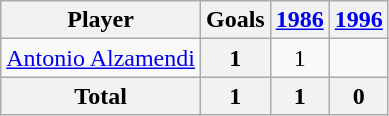<table class="wikitable sortable" style="text-align:center;">
<tr>
<th>Player</th>
<th>Goals</th>
<th><a href='#'>1986</a></th>
<th><a href='#'>1996</a></th>
</tr>
<tr>
<td align="left"> <a href='#'>Antonio Alzamendi</a></td>
<th>1</th>
<td>1</td>
<td></td>
</tr>
<tr class="sortbottom">
<th>Total</th>
<th>1</th>
<th>1</th>
<th>0</th>
</tr>
</table>
